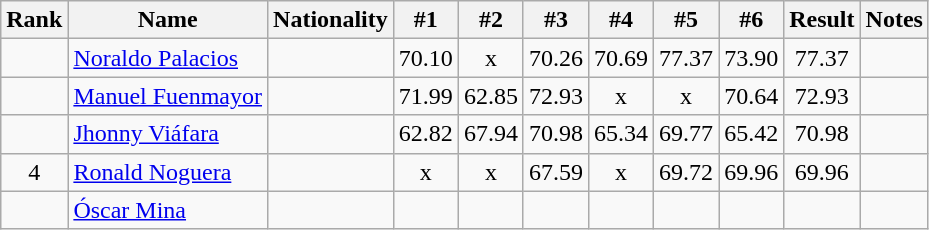<table class="wikitable sortable" style="text-align:center">
<tr>
<th>Rank</th>
<th>Name</th>
<th>Nationality</th>
<th>#1</th>
<th>#2</th>
<th>#3</th>
<th>#4</th>
<th>#5</th>
<th>#6</th>
<th>Result</th>
<th>Notes</th>
</tr>
<tr>
<td></td>
<td align=left><a href='#'>Noraldo Palacios</a></td>
<td align=left></td>
<td>70.10</td>
<td>x</td>
<td>70.26</td>
<td>70.69</td>
<td>77.37</td>
<td>73.90</td>
<td>77.37</td>
<td></td>
</tr>
<tr>
<td></td>
<td align=left><a href='#'>Manuel Fuenmayor</a></td>
<td align=left></td>
<td>71.99</td>
<td>62.85</td>
<td>72.93</td>
<td>x</td>
<td>x</td>
<td>70.64</td>
<td>72.93</td>
<td></td>
</tr>
<tr>
<td></td>
<td align=left><a href='#'>Jhonny Viáfara</a></td>
<td align=left></td>
<td>62.82</td>
<td>67.94</td>
<td>70.98</td>
<td>65.34</td>
<td>69.77</td>
<td>65.42</td>
<td>70.98</td>
<td></td>
</tr>
<tr>
<td>4</td>
<td align=left><a href='#'>Ronald Noguera</a></td>
<td align=left></td>
<td>x</td>
<td>x</td>
<td>67.59</td>
<td>x</td>
<td>69.72</td>
<td>69.96</td>
<td>69.96</td>
<td></td>
</tr>
<tr>
<td></td>
<td align=left><a href='#'>Óscar Mina</a></td>
<td align=left></td>
<td></td>
<td></td>
<td></td>
<td></td>
<td></td>
<td></td>
<td></td>
<td></td>
</tr>
</table>
